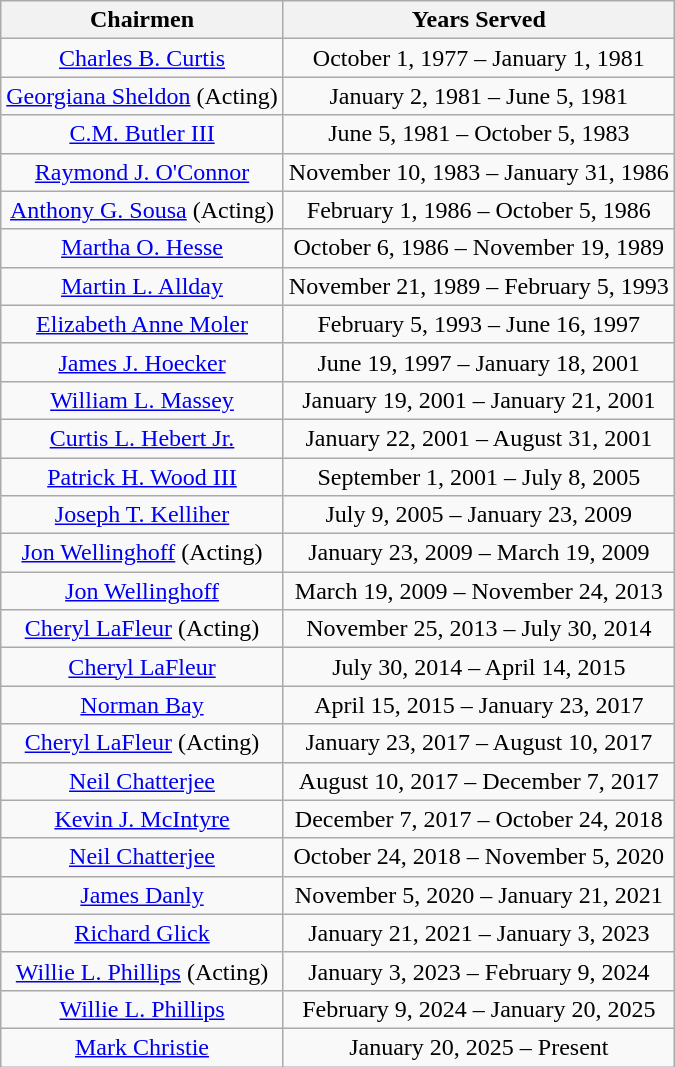<table class=wikitable style="text-align:center">
<tr>
<th>Chairmen</th>
<th>Years Served</th>
</tr>
<tr>
<td><a href='#'>Charles B. Curtis</a></td>
<td>October 1, 1977 – January 1, 1981</td>
</tr>
<tr>
<td><a href='#'>Georgiana Sheldon</a> (Acting)</td>
<td>January 2, 1981 – June 5, 1981</td>
</tr>
<tr>
<td><a href='#'>C.M. Butler III</a></td>
<td>June 5, 1981 – October 5, 1983</td>
</tr>
<tr>
<td><a href='#'>Raymond J. O'Connor</a></td>
<td>November 10, 1983 – January 31, 1986</td>
</tr>
<tr>
<td><a href='#'>Anthony G. Sousa</a> (Acting)</td>
<td>February 1, 1986 – October 5, 1986</td>
</tr>
<tr>
<td><a href='#'>Martha O. Hesse</a></td>
<td>October 6, 1986 – November 19, 1989</td>
</tr>
<tr>
<td><a href='#'>Martin L. Allday</a></td>
<td>November 21, 1989 – February 5, 1993</td>
</tr>
<tr>
<td><a href='#'>Elizabeth Anne Moler</a></td>
<td>February 5, 1993 – June 16, 1997</td>
</tr>
<tr>
<td><a href='#'>James J. Hoecker</a></td>
<td>June 19, 1997 – January 18, 2001</td>
</tr>
<tr>
<td><a href='#'>William L. Massey</a></td>
<td>January 19, 2001 – January 21, 2001</td>
</tr>
<tr>
<td><a href='#'>Curtis L. Hebert Jr.</a></td>
<td>January 22, 2001 – August 31, 2001</td>
</tr>
<tr>
<td><a href='#'>Patrick H. Wood III</a></td>
<td>September 1, 2001 – July 8, 2005</td>
</tr>
<tr>
<td><a href='#'>Joseph T. Kelliher</a></td>
<td>July 9, 2005 – January 23, 2009</td>
</tr>
<tr>
<td><a href='#'>Jon Wellinghoff</a> (Acting)</td>
<td>January 23, 2009 – March 19, 2009</td>
</tr>
<tr>
<td><a href='#'>Jon Wellinghoff</a></td>
<td>March 19, 2009 – November 24, 2013</td>
</tr>
<tr>
<td><a href='#'>Cheryl LaFleur</a> (Acting)</td>
<td>November 25, 2013 – July 30, 2014</td>
</tr>
<tr>
<td><a href='#'>Cheryl LaFleur</a></td>
<td>July 30, 2014 – April 14, 2015</td>
</tr>
<tr>
<td><a href='#'>Norman Bay</a></td>
<td>April 15, 2015 – January 23, 2017</td>
</tr>
<tr>
<td><a href='#'>Cheryl LaFleur</a> (Acting)</td>
<td>January 23, 2017 – August 10, 2017</td>
</tr>
<tr>
<td><a href='#'>Neil Chatterjee</a></td>
<td>August 10, 2017 – December 7, 2017</td>
</tr>
<tr>
<td><a href='#'>Kevin J. McIntyre</a></td>
<td>December 7, 2017 – October 24, 2018</td>
</tr>
<tr>
<td><a href='#'>Neil Chatterjee</a></td>
<td>October 24, 2018 – November 5, 2020</td>
</tr>
<tr>
<td><a href='#'>James Danly</a></td>
<td>November 5, 2020 – January 21, 2021</td>
</tr>
<tr>
<td><a href='#'>Richard Glick</a></td>
<td>January 21, 2021 – January 3, 2023</td>
</tr>
<tr>
<td><a href='#'>Willie L. Phillips</a> (Acting)</td>
<td>January 3, 2023 – February 9, 2024</td>
</tr>
<tr>
<td><a href='#'>Willie L. Phillips</a></td>
<td>February 9, 2024 – January 20, 2025</td>
</tr>
<tr>
<td><a href='#'>Mark Christie</a></td>
<td>January 20, 2025 – Present</td>
</tr>
</table>
